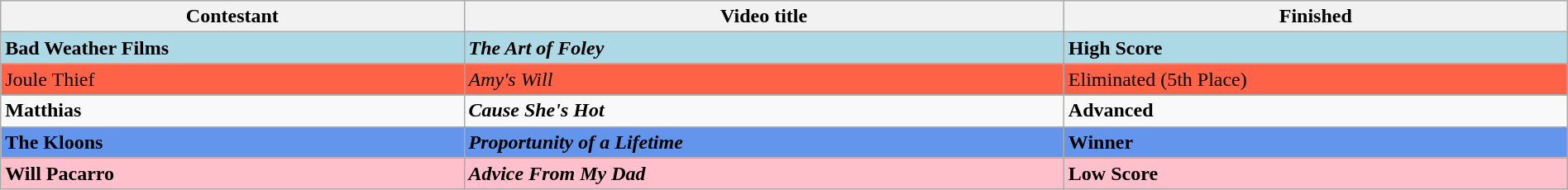<table class="wikitable" width="100%">
<tr>
<th>Contestant</th>
<th>Video title</th>
<th>Finished</th>
</tr>
<tr>
<td style="background:lightblue; color:black;"><strong>Bad Weather Films</strong></td>
<td style="background:lightblue; color:black;"><strong><em>The Art of Foley</em></strong></td>
<td style="background:lightblue; color:black;"><strong>High Score</strong></td>
</tr>
<tr>
<td style="background:tomato; color:black;">Joule Thief</td>
<td style="background:tomato; color:black;"><em>Amy's Will</em></td>
<td style="background:tomato; color:black;">Eliminated (5th Place)</td>
</tr>
<tr>
<td><strong>Matthias</strong></td>
<td><strong><em>Cause She's Hot</em></strong></td>
<td><strong>Advanced</strong></td>
</tr>
<tr>
<td style="background:cornflowerblue; color:black;"><strong>The Kloons</strong></td>
<td style="background:cornflowerblue; color:black;"><strong><em>Proportunity of a Lifetime</em></strong></td>
<td style="background:cornflowerblue; color:black;"><strong>Winner</strong></td>
</tr>
<tr>
<td style="background:pink; color:black;"><strong>Will Pacarro</strong></td>
<td style="background:pink; color:black;"><strong><em>Advice From My Dad</em></strong></td>
<td style="background:pink; color:black;"><strong>Low Score</strong></td>
</tr>
</table>
